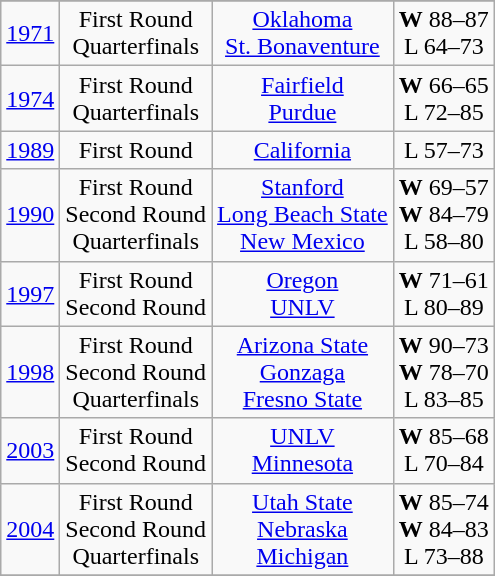<table class="wikitable" style="text-align:center">
<tr>
</tr>
<tr align="center">
<td><a href='#'>1971</a></td>
<td>First Round<br>Quarterfinals</td>
<td><a href='#'>Oklahoma</a><br><a href='#'>St. Bonaventure</a></td>
<td><strong>W</strong> 88–87 <br>L 64–73</td>
</tr>
<tr align="center">
<td><a href='#'>1974</a></td>
<td>First Round <br> Quarterfinals</td>
<td><a href='#'>Fairfield</a><br> <a href='#'>Purdue</a></td>
<td><strong>W</strong> 66–65 <br>L 72–85</td>
</tr>
<tr align="center">
<td><a href='#'>1989</a></td>
<td>First Round</td>
<td><a href='#'>California</a></td>
<td>L 57–73</td>
</tr>
<tr align="center">
<td><a href='#'>1990</a></td>
<td>First Round <br>Second Round<br>Quarterfinals</td>
<td><a href='#'>Stanford</a> <br><a href='#'>Long Beach State</a><br><a href='#'>New Mexico</a></td>
<td><strong>W</strong> 69–57 <br><strong>W</strong> 84–79 <br>L 58–80</td>
</tr>
<tr align="center">
<td><a href='#'>1997</a></td>
<td>First Round <br>Second Round</td>
<td><a href='#'>Oregon</a><br><a href='#'>UNLV</a></td>
<td><strong>W</strong> 71–61 <br>L 80–89</td>
</tr>
<tr align="center">
<td><a href='#'>1998</a></td>
<td>First Round <br>Second Round<br>Quarterfinals</td>
<td><a href='#'>Arizona State</a><br><a href='#'>Gonzaga</a><br><a href='#'>Fresno State</a></td>
<td><strong>W</strong> 90–73 <br><strong>W</strong> 78–70 <br>L 83–85</td>
</tr>
<tr align="center">
<td><a href='#'>2003</a></td>
<td>First Round <br>Second Round</td>
<td><a href='#'>UNLV</a><br><a href='#'>Minnesota</a></td>
<td><strong>W</strong> 85–68 <br>L 70–84</td>
</tr>
<tr align="center">
<td><a href='#'>2004</a></td>
<td>First Round <br>Second Round<br>Quarterfinals</td>
<td><a href='#'>Utah State</a><br><a href='#'>Nebraska</a><br><a href='#'>Michigan</a></td>
<td><strong>W</strong> 85–74 <br><strong>W</strong> 84–83 <br>L 73–88</td>
</tr>
<tr align="center">
</tr>
</table>
